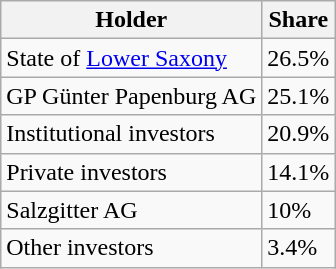<table class="wikitable sortable">
<tr>
<th>Holder</th>
<th>Share</th>
</tr>
<tr>
<td>State of <a href='#'>Lower Saxony</a></td>
<td>26.5%</td>
</tr>
<tr>
<td>GP Günter Papenburg AG</td>
<td>25.1%</td>
</tr>
<tr>
<td>Institutional investors</td>
<td>20.9%</td>
</tr>
<tr>
<td>Private investors</td>
<td>14.1%</td>
</tr>
<tr>
<td>Salzgitter AG</td>
<td>10%</td>
</tr>
<tr>
<td>Other investors</td>
<td>3.4%</td>
</tr>
</table>
